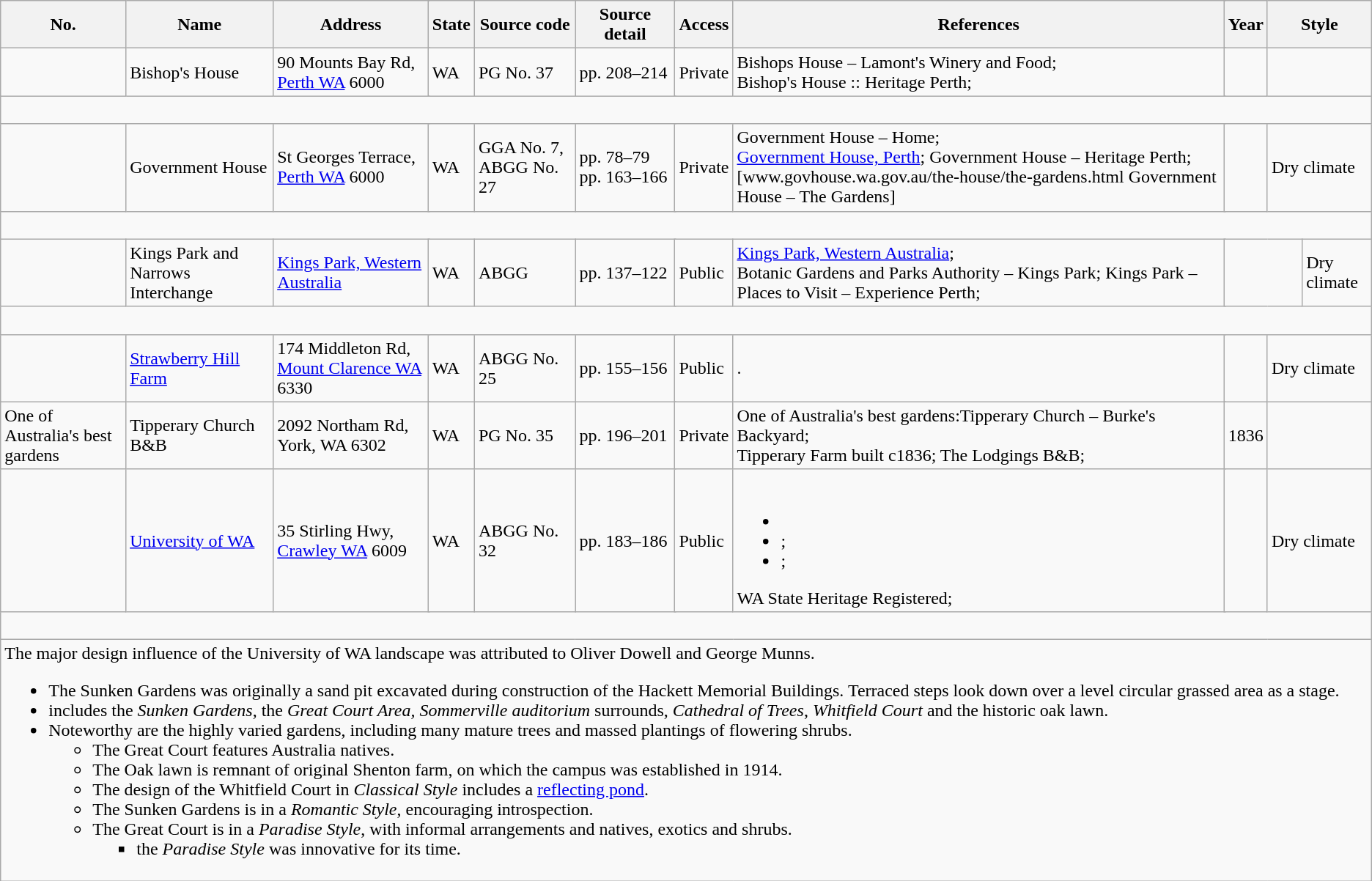<table class="wikitable">
<tr>
<th colspan="1">No.</th>
<th colspan="2">Name</th>
<th colspan="3">Address</th>
<th colspan="1">State</th>
<th colspan="1">Source code</th>
<th colspan="2">Source detail</th>
<th colspan="1">Access</th>
<th colspan="5">References</th>
<th colspan="1">Year</th>
<th colspan="2">Style</th>
</tr>
<tr>
<td colspan="1"><br></td>
<td colspan="2">Bishop's House</td>
<td colspan="3">90 Mounts Bay Rd, <a href='#'>Perth WA</a> 6000</td>
<td colspan="1">WA</td>
<td colspan="1">PG No. 37</td>
<td colspan="2">pp. 208–214</td>
<td colspan="1">Private</td>
<td colspan="5">Bishops House – Lamont's Winery and Food;<br>Bishop's House :: Heritage Perth;
</td>
<td colspan="1"></td>
<td colspan="2"></td>
</tr>
<tr>
<td colspan="19"><br></td>
</tr>
<tr>
<td colspan="1"><br></td>
<td colspan="2">Government House</td>
<td colspan="3">St Georges Terrace, <a href='#'>Perth WA</a> 6000</td>
<td colspan="1">WA</td>
<td colspan="1">GGA No. 7, ABGG No. 27</td>
<td colspan="2">pp. 78–79	pp. 163–166</td>
<td colspan="1">Private</td>
<td colspan="5">Government House – Home;<br><a href='#'>Government House, Perth</a>; 
Government House – Heritage Perth;
[www.govhouse.wa.gov.au/the-house/the-gardens.html Government House – The Gardens]</td>
<td colspan="1"></td>
<td colspan="2">Dry climate</td>
</tr>
<tr>
<td colspan="19"><br></td>
</tr>
<tr>
<td colspan="1"><br></td>
<td colspan="2">Kings Park and Narrows Interchange</td>
<td colspan="3"><a href='#'>Kings Park, Western Australia</a></td>
<td colspan="1">WA</td>
<td colspan="1">ABGG</td>
<td colspan="2">pp. 137–122</td>
<td colspan="1">Public</td>
<td colspan="5"><a href='#'>Kings Park, Western Australia</a>;<br>Botanic Gardens and Parks Authority – Kings Park;
Kings Park – Places to Visit – Experience Perth;</td>
<td colspan="2"></td>
<td colspan="2">Dry climate</td>
</tr>
<tr>
<td colspan="19"><br></td>
</tr>
<tr>
<td colspan="1"><br></td>
<td colspan="2"><a href='#'>Strawberry Hill Farm</a></td>
<td colspan="3">174 Middleton Rd, <a href='#'>Mount Clarence WA</a> 6330</td>
<td colspan="1">WA</td>
<td colspan="1">ABGG No. 25</td>
<td colspan="2">pp. 155–156</td>
<td colspan="1">Public</td>
<td colspan="5">. </td>
<td colspan="1"></td>
<td colspan="2">Dry climate</td>
</tr>
<tr>
<td colspan="1">One of Australia's best gardens</td>
<td colspan="2">Tipperary Church B&B</td>
<td colspan="3">2092 Northam Rd, York, WA 6302</td>
<td colspan="1">WA</td>
<td colspan="1">PG No. 35</td>
<td colspan="2">pp. 196–201</td>
<td colspan="1">Private</td>
<td colspan="5">One of Australia's best gardens:Tipperary Church – Burke's Backyard;<br>Tipperary Farm built c1836; 
The Lodgings B&B;</td>
<td colspan="1">1836</td>
<td colspan="2"></td>
</tr>
<tr>
<td colspan="1"><br></td>
<td colspan="2"><a href='#'>University of WA</a></td>
<td colspan="3">35 Stirling Hwy, <a href='#'>Crawley WA</a> 6009</td>
<td colspan="1">WA</td>
<td colspan="1">ABGG No. 32</td>
<td colspan="2">pp. 183–186</td>
<td colspan="1">Public</td>
<td colspan="5"><br><ul><li></li><li>;</li><li>;</li></ul>WA State Heritage Registered;</td>
<td colspan="1"></td>
<td colspan="2">Dry climate</td>
</tr>
<tr>
<td colspan="19"><br></td>
</tr>
<tr>
<td colspan="19">The major design influence of the University of WA landscape was attributed to Oliver Dowell and George Munns.<br><ul><li>The Sunken Gardens was originally a sand pit excavated during construction of the Hackett Memorial Buildings. Terraced steps look down over a level circular grassed area as a stage.</li><li> includes the <em>Sunken Gardens</em>, the <em>Great Court Area,</em> <em>Sommerville auditorium</em> surrounds, <em>Cathedral of Trees</em>, <em>Whitfield Court</em> and the historic oak lawn.</li><li>Noteworthy are the highly varied gardens, including many mature trees and massed plantings of flowering shrubs.<ul><li>The Great Court features Australia natives.</li><li>The Oak lawn is remnant of original Shenton farm, on which the campus was established in 1914.</li><li>The design of the Whitfield Court in <em>Classical Style</em> includes a <a href='#'>reflecting pond</a>.</li><li>The Sunken Gardens is in a <em>Romantic Style</em>, encouraging introspection.</li><li>The Great Court is in a <em>Paradise Style</em>, with informal arrangements and natives, exotics and shrubs.<ul><li>the <em>Paradise Style</em> was innovative for its time.</li></ul></li></ul></li></ul></td>
</tr>
</table>
